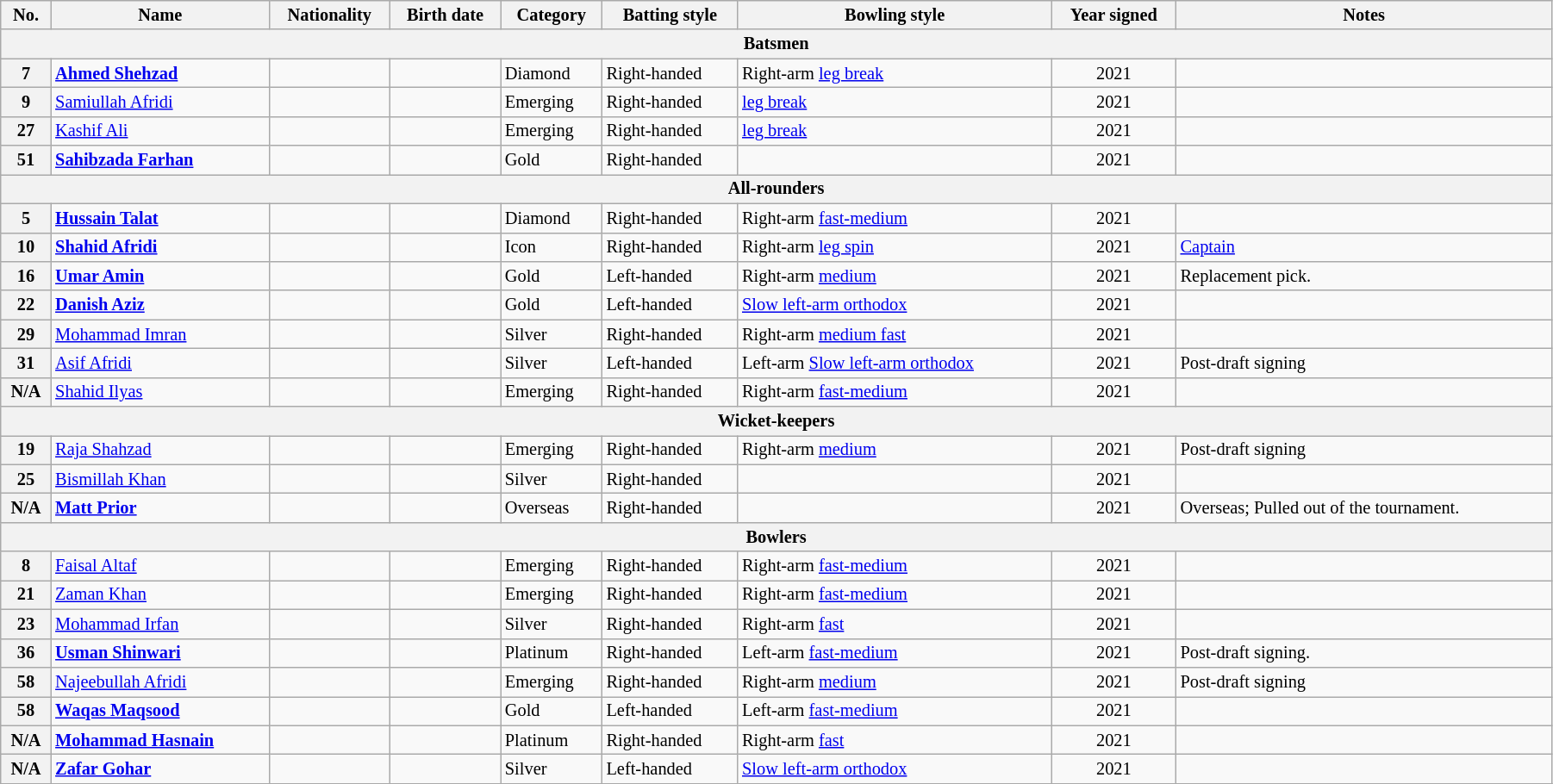<table class="wikitable" style="font-size:85%; width:95%;">
<tr>
<th>No.</th>
<th>Name</th>
<th>Nationality</th>
<th>Birth date</th>
<th>Category</th>
<th>Batting style</th>
<th>Bowling style</th>
<th>Year signed</th>
<th>Notes</th>
</tr>
<tr>
<th colspan="9" style=text-align:center;">Batsmen</th>
</tr>
<tr>
<th>7</th>
<td><strong><a href='#'>Ahmed Shehzad</a></strong></td>
<td></td>
<td></td>
<td>Diamond</td>
<td>Right-handed</td>
<td>Right-arm <a href='#'>leg break</a></td>
<td style="text-align:center;">2021</td>
<td></td>
</tr>
<tr>
<th>9</th>
<td><a href='#'>Samiullah Afridi</a></td>
<td></td>
<td></td>
<td>Emerging</td>
<td>Right-handed</td>
<td><a href='#'>leg break</a></td>
<td style="text-align:center;">2021</td>
<td></td>
</tr>
<tr>
<th>27</th>
<td><a href='#'>Kashif Ali</a></td>
<td></td>
<td></td>
<td>Emerging</td>
<td>Right-handed</td>
<td><a href='#'>leg break</a></td>
<td style="text-align:center;">2021</td>
<td></td>
</tr>
<tr>
<th>51</th>
<td><strong><a href='#'>Sahibzada Farhan</a></strong></td>
<td></td>
<td></td>
<td>Gold</td>
<td>Right-handed</td>
<td></td>
<td style="text-align:center;">2021</td>
<td></td>
</tr>
<tr>
<th colspan="9" style=text-align:center;">All-rounders</th>
</tr>
<tr>
<th>5</th>
<td><strong><a href='#'>Hussain Talat</a></strong></td>
<td></td>
<td></td>
<td>Diamond</td>
<td>Right-handed</td>
<td>Right-arm <a href='#'>fast-medium</a></td>
<td style="text-align:center;">2021</td>
<td></td>
</tr>
<tr>
<th>10</th>
<td><strong><a href='#'>Shahid Afridi</a></strong></td>
<td></td>
<td></td>
<td>Icon</td>
<td>Right-handed</td>
<td>Right-arm <a href='#'>leg spin</a></td>
<td style="text-align:center;">2021</td>
<td><a href='#'>Captain</a></td>
</tr>
<tr>
<th>16</th>
<td><strong><a href='#'>Umar Amin</a></strong></td>
<td></td>
<td></td>
<td>Gold</td>
<td>Left-handed</td>
<td>Right-arm <a href='#'>medium</a></td>
<td style="text-align:center;">2021</td>
<td>Replacement pick.</td>
</tr>
<tr>
<th>22</th>
<td><strong><a href='#'>Danish Aziz</a></strong></td>
<td></td>
<td></td>
<td>Gold</td>
<td>Left-handed</td>
<td><a href='#'>Slow left-arm orthodox</a></td>
<td style="text-align:center;">2021</td>
<td></td>
</tr>
<tr>
<th>29</th>
<td><a href='#'>Mohammad Imran</a></td>
<td></td>
<td></td>
<td>Silver</td>
<td>Right-handed</td>
<td>Right-arm <a href='#'>medium fast</a></td>
<td style="text-align:center;">2021</td>
<td></td>
</tr>
<tr>
<th>31</th>
<td><a href='#'>Asif Afridi</a></td>
<td></td>
<td></td>
<td>Silver</td>
<td>Left-handed</td>
<td>Left-arm <a href='#'>Slow left-arm orthodox</a></td>
<td style="text-align:center;">2021</td>
<td>Post-draft signing</td>
</tr>
<tr>
<th>N/A</th>
<td><a href='#'>Shahid Ilyas</a></td>
<td></td>
<td></td>
<td>Emerging</td>
<td>Right-handed</td>
<td>Right-arm <a href='#'>fast-medium</a></td>
<td style="text-align:center;">2021</td>
<td></td>
</tr>
<tr>
<th colspan="9" style=text-align:center;">Wicket-keepers</th>
</tr>
<tr>
<th>19</th>
<td><a href='#'>Raja Shahzad</a></td>
<td></td>
<td></td>
<td>Emerging</td>
<td>Right-handed</td>
<td>Right-arm <a href='#'>medium</a></td>
<td style="text-align:center;">2021</td>
<td>Post-draft signing</td>
</tr>
<tr>
<th>25</th>
<td><a href='#'>Bismillah Khan</a></td>
<td></td>
<td></td>
<td>Silver</td>
<td>Right-handed</td>
<td></td>
<td style="text-align:center;">2021</td>
<td></td>
</tr>
<tr>
<th>N/A</th>
<td><strong><a href='#'>Matt Prior</a></strong></td>
<td></td>
<td></td>
<td>Overseas</td>
<td>Right-handed</td>
<td></td>
<td style="text-align:center;">2021</td>
<td>Overseas; Pulled out of the tournament.</td>
</tr>
<tr>
<th colspan="9" style=text-align:center;">Bowlers</th>
</tr>
<tr>
<th>8</th>
<td><a href='#'>Faisal Altaf</a></td>
<td></td>
<td></td>
<td>Emerging</td>
<td>Right-handed</td>
<td>Right-arm <a href='#'>fast-medium</a></td>
<td style="text-align:center;">2021</td>
<td></td>
</tr>
<tr>
<th>21</th>
<td><a href='#'>Zaman Khan</a></td>
<td></td>
<td></td>
<td>Emerging</td>
<td>Right-handed</td>
<td>Right-arm <a href='#'>fast-medium</a></td>
<td style="text-align:center;">2021</td>
<td></td>
</tr>
<tr>
<th>23</th>
<td><a href='#'>Mohammad Irfan</a></td>
<td></td>
<td></td>
<td>Silver</td>
<td>Right-handed</td>
<td>Right-arm <a href='#'>fast</a></td>
<td style="text-align:center;">2021</td>
<td></td>
</tr>
<tr>
<th>36</th>
<td><strong><a href='#'>Usman Shinwari</a></strong></td>
<td></td>
<td></td>
<td>Platinum</td>
<td>Right-handed</td>
<td>Left-arm <a href='#'>fast-medium</a></td>
<td style="text-align:center;">2021</td>
<td>Post-draft signing.</td>
</tr>
<tr>
<th>58</th>
<td><a href='#'>Najeebullah Afridi</a></td>
<td></td>
<td></td>
<td>Emerging</td>
<td>Right-handed</td>
<td>Right-arm <a href='#'>medium</a></td>
<td style="text-align:center;">2021</td>
<td>Post-draft signing</td>
</tr>
<tr>
<th>58</th>
<td><strong><a href='#'>Waqas Maqsood</a></strong></td>
<td></td>
<td></td>
<td>Gold</td>
<td>Left-handed</td>
<td>Left-arm <a href='#'>fast-medium</a></td>
<td style="text-align:center;">2021</td>
<td></td>
</tr>
<tr>
<th>N/A</th>
<td><strong><a href='#'>Mohammad Hasnain</a></strong></td>
<td></td>
<td></td>
<td>Platinum</td>
<td>Right-handed</td>
<td>Right-arm <a href='#'>fast</a></td>
<td style="text-align:center;">2021</td>
<td></td>
</tr>
<tr>
<th>N/A</th>
<td><strong><a href='#'>Zafar Gohar</a></strong></td>
<td></td>
<td></td>
<td>Silver</td>
<td>Left-handed</td>
<td><a href='#'>Slow left-arm orthodox</a></td>
<td style="text-align:center;">2021</td>
<td></td>
</tr>
<tr>
</tr>
</table>
